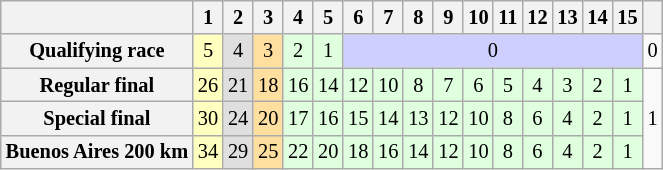<table class="wikitable" style="font-size: 85%;">
<tr>
<th></th>
<th>1</th>
<th>2</th>
<th>3</th>
<th>4</th>
<th>5</th>
<th>6</th>
<th>7</th>
<th>8</th>
<th>9</th>
<th>10</th>
<th>11</th>
<th>12</th>
<th>13</th>
<th>14</th>
<th>15</th>
<th></th>
</tr>
<tr align="center">
<th>Qualifying race</th>
<td style="background:#FFFFBF;">5</td>
<td style="background:#DFDFDF;">4</td>
<td style="background:#FFDF9F;">3</td>
<td style="background:#DFFFDF;">2</td>
<td style="background:#DFFFDF;">1</td>
<td style="background:#CFCFFF;" colspan=10 align=center>0</td>
<td>0</td>
</tr>
<tr align="center">
<th>Regular final</th>
<td style="background:#FFFFBF;">26</td>
<td style="background:#DFDFDF;">21</td>
<td style="background:#FFDF9F;">18</td>
<td style="background:#DFFFDF;">16</td>
<td style="background:#DFFFDF;">14</td>
<td style="background:#DFFFDF;">12</td>
<td style="background:#DFFFDF;">10</td>
<td style="background:#DFFFDF;">8</td>
<td style="background:#DFFFDF;">7</td>
<td style="background:#DFFFDF;">6</td>
<td style="background:#DFFFDF;">5</td>
<td style="background:#DFFFDF;">4</td>
<td style="background:#DFFFDF;">3</td>
<td style="background:#DFFFDF;">2</td>
<td style="background:#DFFFDF;">1</td>
<td rowspan=3>1</td>
</tr>
<tr align="center">
<th>Special final</th>
<td style="background:#FFFFBF;">30</td>
<td style="background:#DFDFDF;">24</td>
<td style="background:#FFDF9F;">20</td>
<td style="background:#DFFFDF;">17</td>
<td style="background:#DFFFDF;">16</td>
<td style="background:#DFFFDF;">15</td>
<td style="background:#DFFFDF;">14</td>
<td style="background:#DFFFDF;">13</td>
<td style="background:#DFFFDF;">12</td>
<td style="background:#DFFFDF;">10</td>
<td style="background:#DFFFDF;">8</td>
<td style="background:#DFFFDF;">6</td>
<td style="background:#DFFFDF;">4</td>
<td style="background:#DFFFDF;">2</td>
<td style="background:#DFFFDF;">1</td>
</tr>
<tr align="center">
<th>Buenos Aires 200 km</th>
<td style="background:#FFFFBF;">34</td>
<td style="background:#DFDFDF;">29</td>
<td style="background:#FFDF9F;">25</td>
<td style="background:#DFFFDF;">22</td>
<td style="background:#DFFFDF;">20</td>
<td style="background:#DFFFDF;">18</td>
<td style="background:#DFFFDF;">16</td>
<td style="background:#DFFFDF;">14</td>
<td style="background:#DFFFDF;">12</td>
<td style="background:#DFFFDF;">10</td>
<td style="background:#DFFFDF;">8</td>
<td style="background:#DFFFDF;">6</td>
<td style="background:#DFFFDF;">4</td>
<td style="background:#DFFFDF;">2</td>
<td style="background:#DFFFDF;">1</td>
</tr>
</table>
